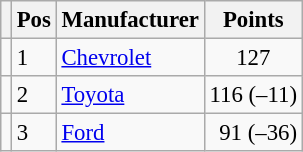<table class="wikitable" style="font-size: 95%;">
<tr>
<th></th>
<th>Pos</th>
<th>Manufacturer</th>
<th>Points</th>
</tr>
<tr>
<td align="left"></td>
<td>1</td>
<td><a href='#'>Chevrolet</a></td>
<td style="text-align:center;">127</td>
</tr>
<tr>
<td align="left"></td>
<td>2</td>
<td><a href='#'>Toyota</a></td>
<td style="text-align:right;">116 (–11)</td>
</tr>
<tr>
<td align="left"></td>
<td>3</td>
<td><a href='#'>Ford</a></td>
<td style="text-align:right;">91 (–36)</td>
</tr>
</table>
